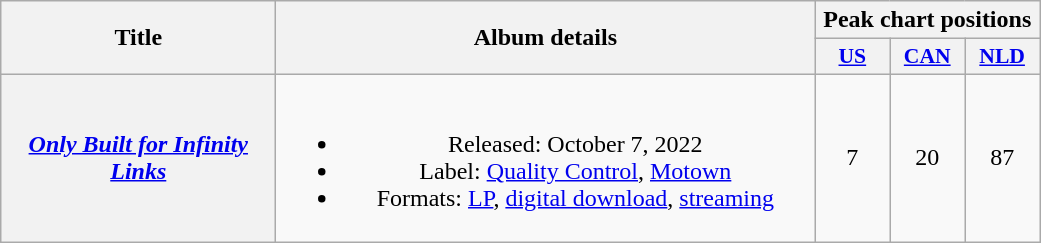<table class="wikitable plainrowheaders" style="text-align:center;">
<tr>
<th scope="col" rowspan="2" style="width:11em;">Title</th>
<th scope="col" rowspan="2" style="width:22em;">Album details</th>
<th scope="col" colspan="3">Peak chart positions</th>
</tr>
<tr>
<th scope="col" style="width:3em;font-size:90%;"><a href='#'>US</a><br></th>
<th scope="col" style="width:3em;font-size:90%;"><a href='#'>CAN</a><br></th>
<th scope="col" style="width:3em;font-size:90%;"><a href='#'>NLD</a><br></th>
</tr>
<tr>
<th scope="row"><em><a href='#'>Only Built for Infinity Links</a></em><br><span></span></th>
<td><br><ul><li>Released: October 7, 2022</li><li>Label: <a href='#'>Quality Control</a>, <a href='#'>Motown</a></li><li>Formats: <a href='#'>LP</a>, <a href='#'>digital download</a>, <a href='#'>streaming</a></li></ul></td>
<td>7</td>
<td>20</td>
<td>87</td>
</tr>
</table>
